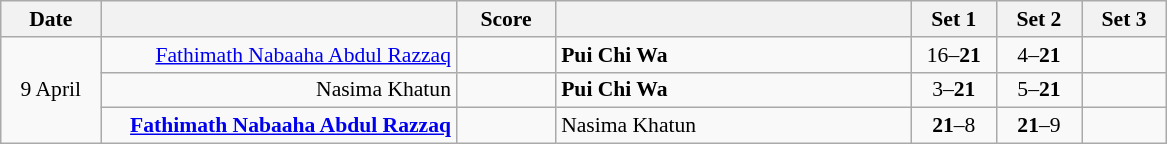<table class="nowrap wikitable" style="text-align: center; font-size:90%">
<tr>
<th width="60">Date</th>
<th align="right" width="230"></th>
<th width="60">Score</th>
<th align="left" width="230"></th>
<th width="50">Set 1</th>
<th width="50">Set 2</th>
<th width="50">Set 3</th>
</tr>
<tr>
<td rowspan="3">9 April</td>
<td align="right"><a href='#'>Fathimath Nabaaha Abdul Razzaq</a> </td>
<td></td>
<td align="left"><strong> Pui Chi Wa</strong></td>
<td>16–<strong>21</strong></td>
<td>4–<strong>21</strong></td>
<td></td>
</tr>
<tr>
<td align="right">Nasima Khatun </td>
<td></td>
<td align="left"><strong> Pui Chi Wa</strong></td>
<td>3–<strong>21</strong></td>
<td>5–<strong>21</strong></td>
<td></td>
</tr>
<tr>
<td align="right"><strong><a href='#'>Fathimath Nabaaha Abdul Razzaq</a> </strong></td>
<td></td>
<td align="left"> Nasima Khatun</td>
<td><strong>21</strong>–8</td>
<td><strong>21</strong>–9</td>
<td></td>
</tr>
</table>
